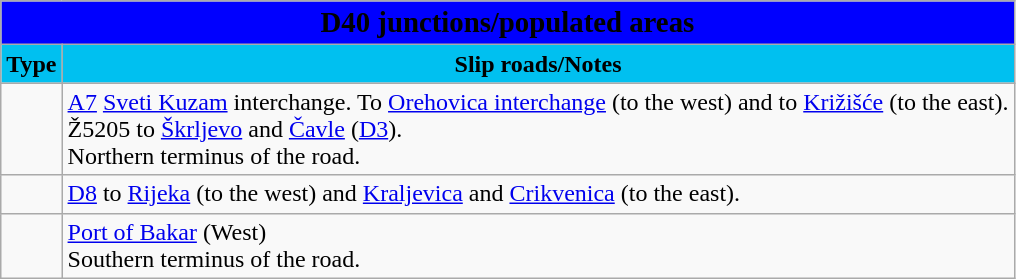<table class="wikitable">
<tr>
<td colspan=2 bgcolor=blue align=center style=margin-top:15><span><big><strong>D40 junctions/populated areas</strong></big></span></td>
</tr>
<tr>
<td align=center bgcolor=00c0f0><strong>Type</strong></td>
<td align=center bgcolor=00c0f0><strong>Slip roads/Notes</strong></td>
</tr>
<tr>
<td></td>
<td> <a href='#'>A7</a> <a href='#'>Sveti Kuzam</a> interchange. To <a href='#'>Orehovica interchange</a> (to the west) and to <a href='#'>Križišće</a> (to the east).<br>Ž5205 to <a href='#'>Škrljevo</a> and <a href='#'>Čavle</a> (<a href='#'>D3</a>).<br>Northern terminus of the road.</td>
</tr>
<tr>
<td></td>
<td> <a href='#'>D8</a>  to <a href='#'>Rijeka</a> (to the west) and <a href='#'>Kraljevica</a> and <a href='#'>Crikvenica</a> (to the east).</td>
</tr>
<tr>
<td></td>
<td><a href='#'>Port of Bakar</a> (West)<br>Southern terminus of the road.</td>
</tr>
</table>
